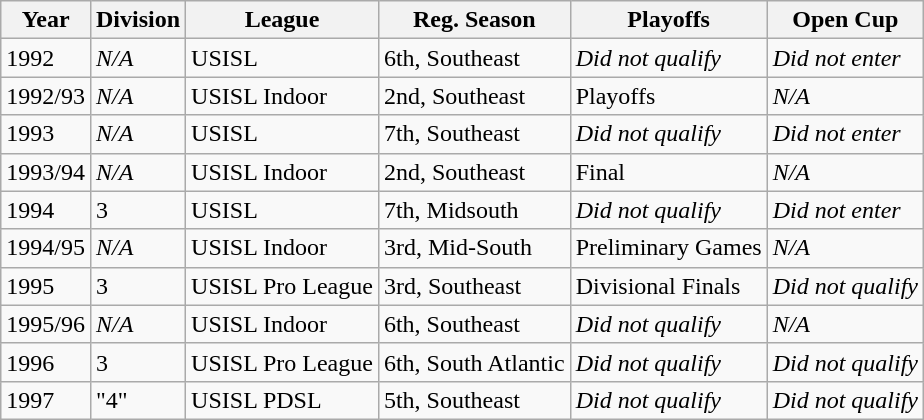<table class="wikitable">
<tr>
<th>Year</th>
<th>Division</th>
<th>League</th>
<th>Reg. Season</th>
<th>Playoffs</th>
<th>Open Cup</th>
</tr>
<tr>
<td>1992</td>
<td><em>N/A</em></td>
<td>USISL</td>
<td>6th, Southeast</td>
<td><em>Did not qualify</em></td>
<td><em>Did not enter</em></td>
</tr>
<tr>
<td>1992/93</td>
<td><em>N/A</em></td>
<td>USISL Indoor</td>
<td>2nd, Southeast</td>
<td>Playoffs</td>
<td><em>N/A</em></td>
</tr>
<tr>
<td>1993</td>
<td><em>N/A</em></td>
<td>USISL</td>
<td>7th, Southeast</td>
<td><em>Did not qualify</em></td>
<td><em>Did not enter</em></td>
</tr>
<tr>
<td>1993/94</td>
<td><em>N/A</em></td>
<td>USISL Indoor</td>
<td>2nd, Southeast</td>
<td>Final</td>
<td><em>N/A</em></td>
</tr>
<tr>
<td>1994</td>
<td>3</td>
<td>USISL</td>
<td>7th, Midsouth</td>
<td><em>Did not qualify</em></td>
<td><em>Did not enter</em></td>
</tr>
<tr>
<td>1994/95</td>
<td><em>N/A</em></td>
<td>USISL Indoor</td>
<td>3rd, Mid-South</td>
<td>Preliminary Games</td>
<td><em>N/A</em></td>
</tr>
<tr>
<td>1995</td>
<td>3</td>
<td>USISL Pro League</td>
<td>3rd, Southeast</td>
<td>Divisional Finals</td>
<td><em>Did not qualify</em></td>
</tr>
<tr>
<td>1995/96</td>
<td><em>N/A</em></td>
<td>USISL Indoor</td>
<td>6th, Southeast</td>
<td><em>Did not qualify</em></td>
<td><em>N/A</em></td>
</tr>
<tr>
<td>1996</td>
<td>3</td>
<td>USISL Pro League</td>
<td>6th, South Atlantic</td>
<td><em>Did not qualify</em></td>
<td><em>Did not qualify</em></td>
</tr>
<tr>
<td>1997</td>
<td>"4"</td>
<td>USISL PDSL</td>
<td>5th, Southeast</td>
<td><em>Did not qualify</em></td>
<td><em>Did not qualify</em></td>
</tr>
</table>
